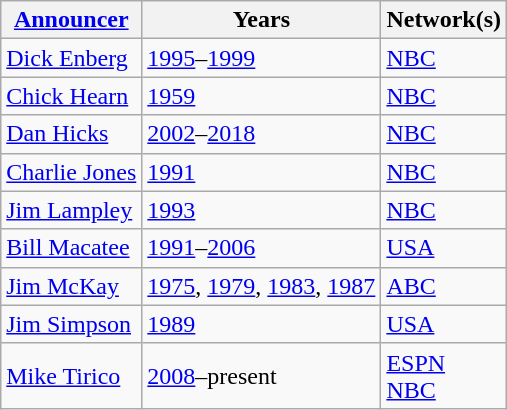<table class="wikitable">
<tr>
<th><a href='#'>Announcer</a></th>
<th>Years</th>
<th>Network(s)</th>
</tr>
<tr>
<td><a href='#'>Dick Enberg</a></td>
<td><a href='#'>1995</a>–<a href='#'>1999</a></td>
<td><a href='#'>NBC</a></td>
</tr>
<tr>
<td><a href='#'>Chick Hearn</a></td>
<td><a href='#'>1959</a></td>
<td><a href='#'>NBC</a></td>
</tr>
<tr>
<td><a href='#'>Dan Hicks</a></td>
<td><a href='#'>2002</a>–<a href='#'>2018</a></td>
<td><a href='#'>NBC</a></td>
</tr>
<tr>
<td><a href='#'>Charlie Jones</a></td>
<td><a href='#'>1991</a></td>
<td><a href='#'>NBC</a></td>
</tr>
<tr>
<td><a href='#'>Jim Lampley</a></td>
<td><a href='#'>1993</a></td>
<td><a href='#'>NBC</a></td>
</tr>
<tr>
<td><a href='#'>Bill Macatee</a></td>
<td><a href='#'>1991</a>–<a href='#'>2006</a></td>
<td><a href='#'>USA</a></td>
</tr>
<tr>
<td><a href='#'>Jim McKay</a></td>
<td><a href='#'>1975</a>, <a href='#'>1979</a>, <a href='#'>1983</a>, <a href='#'>1987</a></td>
<td><a href='#'>ABC</a></td>
</tr>
<tr>
<td><a href='#'>Jim Simpson</a></td>
<td><a href='#'>1989</a></td>
<td><a href='#'>USA</a></td>
</tr>
<tr>
<td><a href='#'>Mike Tirico</a></td>
<td><a href='#'>2008</a>–present</td>
<td><a href='#'>ESPN</a><br><a href='#'>NBC</a></td>
</tr>
</table>
